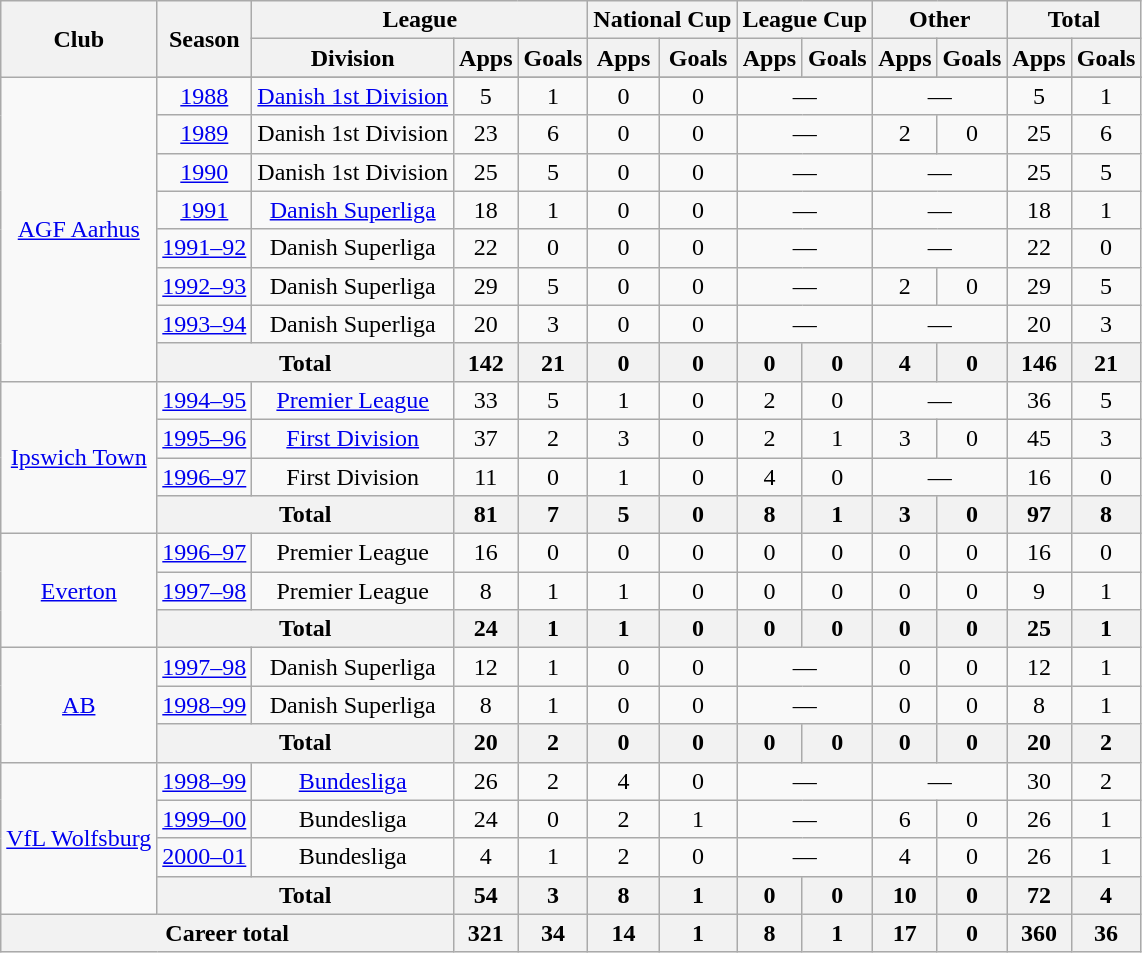<table class=wikitable style="text-align:center;">
<tr>
<th rowspan=2>Club</th>
<th rowspan=2>Season</th>
<th colspan=3>League</th>
<th colspan=2>National Cup</th>
<th colspan=2>League Cup</th>
<th colspan=2>Other</th>
<th colspan=2>Total</th>
</tr>
<tr>
<th>Division</th>
<th>Apps</th>
<th>Goals</th>
<th>Apps</th>
<th>Goals</th>
<th>Apps</th>
<th>Goals</th>
<th>Apps</th>
<th>Goals</th>
<th>Apps</th>
<th>Goals</th>
</tr>
<tr>
<td rowspan=9><a href='#'>AGF Aarhus</a></td>
</tr>
<tr>
<td><a href='#'>1988</a></td>
<td><a href='#'>Danish 1st Division</a></td>
<td>5</td>
<td>1</td>
<td>0</td>
<td>0</td>
<td colspan="2">—</td>
<td colspan="2">—</td>
<td>5</td>
<td>1</td>
</tr>
<tr>
<td><a href='#'>1989</a></td>
<td>Danish 1st Division</td>
<td>23</td>
<td>6</td>
<td>0</td>
<td>0</td>
<td colspan="2">—</td>
<td>2</td>
<td>0</td>
<td>25</td>
<td>6</td>
</tr>
<tr>
<td><a href='#'>1990</a></td>
<td>Danish 1st Division</td>
<td>25</td>
<td>5</td>
<td>0</td>
<td>0</td>
<td colspan="2">—</td>
<td colspan="2">—</td>
<td>25</td>
<td>5</td>
</tr>
<tr>
<td><a href='#'>1991</a></td>
<td><a href='#'>Danish Superliga</a></td>
<td>18</td>
<td>1</td>
<td>0</td>
<td>0</td>
<td colspan="2">—</td>
<td colspan="2">—</td>
<td>18</td>
<td>1</td>
</tr>
<tr>
<td><a href='#'>1991–92</a></td>
<td>Danish Superliga</td>
<td>22</td>
<td>0</td>
<td>0</td>
<td>0</td>
<td colspan="2">—</td>
<td colspan="2">—</td>
<td>22</td>
<td>0</td>
</tr>
<tr>
<td><a href='#'>1992–93</a></td>
<td>Danish Superliga</td>
<td>29</td>
<td>5</td>
<td>0</td>
<td>0</td>
<td colspan="2">—</td>
<td>2</td>
<td>0</td>
<td>29</td>
<td>5</td>
</tr>
<tr>
<td><a href='#'>1993–94</a></td>
<td>Danish Superliga</td>
<td>20</td>
<td>3</td>
<td>0</td>
<td>0</td>
<td colspan="2">—</td>
<td colspan="2">—</td>
<td>20</td>
<td>3</td>
</tr>
<tr>
<th colspan="2">Total</th>
<th>142</th>
<th>21</th>
<th>0</th>
<th>0</th>
<th>0</th>
<th>0</th>
<th>4</th>
<th>0</th>
<th>146</th>
<th>21</th>
</tr>
<tr>
<td rowspan=4><a href='#'>Ipswich Town</a></td>
<td><a href='#'>1994–95</a></td>
<td><a href='#'>Premier League</a></td>
<td>33</td>
<td>5</td>
<td>1</td>
<td>0</td>
<td>2</td>
<td>0</td>
<td colspan="2">—</td>
<td>36</td>
<td>5</td>
</tr>
<tr>
<td><a href='#'>1995–96</a></td>
<td><a href='#'>First Division</a></td>
<td>37</td>
<td>2</td>
<td>3</td>
<td>0</td>
<td>2</td>
<td>1</td>
<td>3</td>
<td>0</td>
<td>45</td>
<td>3</td>
</tr>
<tr>
<td><a href='#'>1996–97</a></td>
<td>First Division</td>
<td>11</td>
<td>0</td>
<td>1</td>
<td>0</td>
<td>4</td>
<td>0</td>
<td colspan="2">—</td>
<td>16</td>
<td>0</td>
</tr>
<tr>
<th colspan="2">Total</th>
<th>81</th>
<th>7</th>
<th>5</th>
<th>0</th>
<th>8</th>
<th>1</th>
<th>3</th>
<th>0</th>
<th>97</th>
<th>8</th>
</tr>
<tr>
<td rowspan=3><a href='#'>Everton</a></td>
<td><a href='#'>1996–97</a></td>
<td>Premier League</td>
<td>16</td>
<td>0</td>
<td>0</td>
<td>0</td>
<td>0</td>
<td>0</td>
<td>0</td>
<td>0</td>
<td>16</td>
<td>0</td>
</tr>
<tr>
<td><a href='#'>1997–98</a></td>
<td>Premier League</td>
<td>8</td>
<td>1</td>
<td>1</td>
<td>0</td>
<td>0</td>
<td>0</td>
<td>0</td>
<td>0</td>
<td>9</td>
<td>1</td>
</tr>
<tr>
<th colspan="2">Total</th>
<th>24</th>
<th>1</th>
<th>1</th>
<th>0</th>
<th>0</th>
<th>0</th>
<th>0</th>
<th>0</th>
<th>25</th>
<th>1</th>
</tr>
<tr>
<td rowspan=3><a href='#'>AB</a></td>
<td><a href='#'>1997–98</a></td>
<td>Danish Superliga</td>
<td>12</td>
<td>1</td>
<td>0</td>
<td>0</td>
<td colspan="2">—</td>
<td>0</td>
<td>0</td>
<td>12</td>
<td>1</td>
</tr>
<tr>
<td><a href='#'>1998–99</a></td>
<td>Danish Superliga</td>
<td>8</td>
<td>1</td>
<td>0</td>
<td>0</td>
<td colspan="2">—</td>
<td>0</td>
<td>0</td>
<td>8</td>
<td>1</td>
</tr>
<tr>
<th colspan="2">Total</th>
<th>20</th>
<th>2</th>
<th>0</th>
<th>0</th>
<th>0</th>
<th>0</th>
<th>0</th>
<th>0</th>
<th>20</th>
<th>2</th>
</tr>
<tr>
<td rowspan=4><a href='#'>VfL Wolfsburg</a></td>
<td><a href='#'>1998–99</a></td>
<td><a href='#'>Bundesliga</a></td>
<td>26</td>
<td>2</td>
<td>4</td>
<td>0</td>
<td colspan="2">—</td>
<td colspan="2">—</td>
<td>30</td>
<td>2</td>
</tr>
<tr>
<td><a href='#'>1999–00</a></td>
<td>Bundesliga</td>
<td>24</td>
<td>0</td>
<td>2</td>
<td>1</td>
<td colspan="2">—</td>
<td>6</td>
<td>0</td>
<td>26</td>
<td>1</td>
</tr>
<tr>
<td><a href='#'>2000–01</a></td>
<td>Bundesliga</td>
<td>4</td>
<td>1</td>
<td>2</td>
<td>0</td>
<td colspan="2">—</td>
<td>4</td>
<td>0</td>
<td>26</td>
<td>1</td>
</tr>
<tr>
<th colspan="2">Total</th>
<th>54</th>
<th>3</th>
<th>8</th>
<th>1</th>
<th>0</th>
<th>0</th>
<th>10</th>
<th>0</th>
<th>72</th>
<th>4</th>
</tr>
<tr>
<th colspan=3>Career total</th>
<th>321</th>
<th>34</th>
<th>14</th>
<th>1</th>
<th>8</th>
<th>1</th>
<th>17</th>
<th>0</th>
<th>360</th>
<th>36</th>
</tr>
</table>
